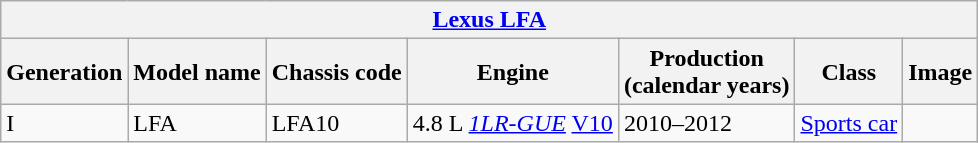<table class="wikitable collapsible" style="font-size:97% style="width:90%; text-align:center">
<tr>
<th colspan=7 align=left><a href='#'>Lexus LFA</a></th>
</tr>
<tr>
<th>Generation</th>
<th>Model name</th>
<th>Chassis code</th>
<th>Engine</th>
<th>Production<br>(calendar years)</th>
<th>Class</th>
<th>Image</th>
</tr>
<tr>
<td>I</td>
<td>LFA</td>
<td>LFA10</td>
<td>4.8 L <em><a href='#'>1LR-GUE</a></em> <a href='#'>V10</a></td>
<td>2010–2012</td>
<td><a href='#'>Sports car</a></td>
<td></td>
</tr>
</table>
